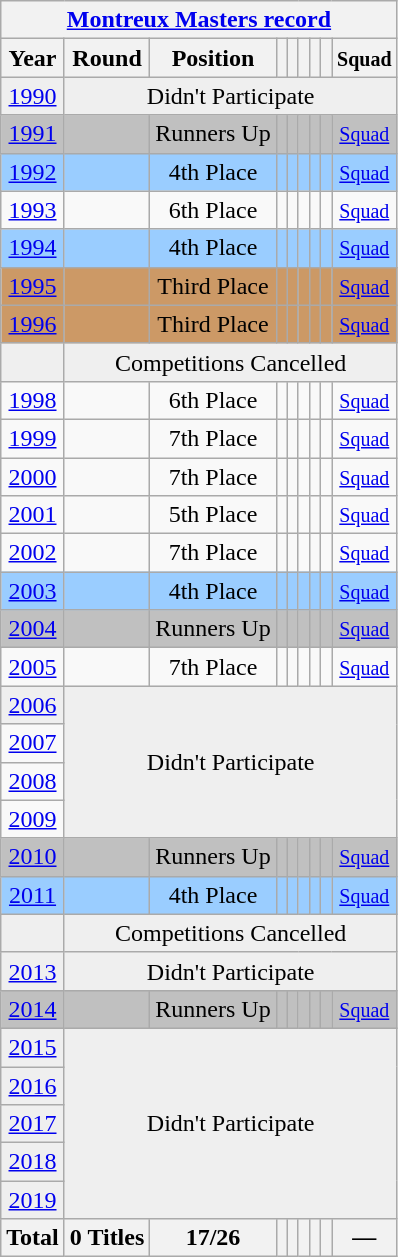<table class="wikitable" style="text-align: center;">
<tr>
<th colspan=9><a href='#'>Montreux Masters record</a></th>
</tr>
<tr>
<th>Year</th>
<th>Round</th>
<th>Position</th>
<th></th>
<th></th>
<th></th>
<th></th>
<th></th>
<th><small>Squad</small></th>
</tr>
<tr bgcolor="efefef">
<td> <a href='#'>1990</a></td>
<td colspan=8>Didn't Participate</td>
</tr>
<tr bgcolor=silver>
<td> <a href='#'>1991</a></td>
<td></td>
<td>Runners Up</td>
<td></td>
<td></td>
<td></td>
<td></td>
<td></td>
<td><small><a href='#'>Squad</a></small></td>
</tr>
<tr bgcolor=9acdff>
<td> <a href='#'>1992</a></td>
<td></td>
<td>4th Place</td>
<td></td>
<td></td>
<td></td>
<td></td>
<td></td>
<td><small><a href='#'>Squad</a></small></td>
</tr>
<tr>
<td> <a href='#'>1993</a></td>
<td></td>
<td>6th Place</td>
<td></td>
<td></td>
<td></td>
<td></td>
<td></td>
<td><small><a href='#'>Squad</a></small></td>
</tr>
<tr bgcolor=9acdff>
<td> <a href='#'>1994</a></td>
<td></td>
<td>4th Place</td>
<td></td>
<td></td>
<td></td>
<td></td>
<td></td>
<td><small><a href='#'>Squad</a></small></td>
</tr>
<tr bgcolor=cc9966>
<td> <a href='#'>1995</a></td>
<td></td>
<td>Third Place</td>
<td></td>
<td></td>
<td></td>
<td></td>
<td></td>
<td><small><a href='#'>Squad</a></small></td>
</tr>
<tr bgcolor=cc9966>
<td> <a href='#'>1996</a></td>
<td></td>
<td>Third Place</td>
<td></td>
<td></td>
<td></td>
<td></td>
<td></td>
<td><small><a href='#'>Squad</a></small></td>
</tr>
<tr bgcolor="efefef">
<td> </td>
<td colspan=8>Competitions Cancelled</td>
</tr>
<tr>
<td> <a href='#'>1998</a></td>
<td></td>
<td>6th Place</td>
<td></td>
<td></td>
<td></td>
<td></td>
<td></td>
<td><small><a href='#'>Squad</a></small></td>
</tr>
<tr>
<td> <a href='#'>1999</a></td>
<td></td>
<td>7th Place</td>
<td></td>
<td></td>
<td></td>
<td></td>
<td></td>
<td><small><a href='#'>Squad</a></small></td>
</tr>
<tr bgcolor=>
<td> <a href='#'>2000</a></td>
<td></td>
<td>7th Place</td>
<td></td>
<td></td>
<td></td>
<td></td>
<td></td>
<td><small><a href='#'>Squad</a></small></td>
</tr>
<tr>
<td> <a href='#'>2001</a></td>
<td></td>
<td>5th Place</td>
<td></td>
<td></td>
<td></td>
<td></td>
<td></td>
<td><small><a href='#'>Squad</a></small></td>
</tr>
<tr>
<td> <a href='#'>2002</a></td>
<td></td>
<td>7th Place</td>
<td></td>
<td></td>
<td></td>
<td></td>
<td></td>
<td><small><a href='#'>Squad</a></small></td>
</tr>
<tr bgcolor=9acdff>
<td> <a href='#'>2003</a></td>
<td></td>
<td>4th Place</td>
<td></td>
<td></td>
<td></td>
<td></td>
<td></td>
<td><small><a href='#'>Squad</a></small></td>
</tr>
<tr bgcolor=silver>
<td> <a href='#'>2004</a></td>
<td></td>
<td>Runners Up</td>
<td></td>
<td></td>
<td></td>
<td></td>
<td></td>
<td><small><a href='#'>Squad</a></small></td>
</tr>
<tr>
<td> <a href='#'>2005</a></td>
<td></td>
<td>7th Place</td>
<td></td>
<td></td>
<td></td>
<td></td>
<td></td>
<td><small><a href='#'>Squad</a></small></td>
</tr>
<tr bgcolor="efefef">
<td> <a href='#'>2006</a></td>
<td rowspan=4 colspan=8>Didn't Participate</td>
</tr>
<tr>
<td> <a href='#'>2007</a></td>
</tr>
<tr>
<td> <a href='#'>2008</a></td>
</tr>
<tr>
<td> <a href='#'>2009</a></td>
</tr>
<tr bgcolor=silver>
<td> <a href='#'>2010</a></td>
<td></td>
<td>Runners Up</td>
<td></td>
<td></td>
<td></td>
<td></td>
<td></td>
<td><small><a href='#'>Squad</a></small></td>
</tr>
<tr bgcolor=9acdff>
<td> <a href='#'>2011</a></td>
<td></td>
<td>4th Place</td>
<td></td>
<td></td>
<td></td>
<td></td>
<td></td>
<td><small><a href='#'>Squad</a></small></td>
</tr>
<tr bgcolor="efefef">
<td> </td>
<td colspan=8>Competitions Cancelled</td>
</tr>
<tr bgcolor="efefef">
<td> <a href='#'>2013</a></td>
<td colspan=8>Didn't Participate</td>
</tr>
<tr bgcolor=silver>
<td> <a href='#'>2014</a></td>
<td></td>
<td>Runners Up</td>
<td></td>
<td></td>
<td></td>
<td></td>
<td></td>
<td><small><a href='#'>Squad</a></small></td>
</tr>
<tr bgcolor="efefef">
<td> <a href='#'>2015</a></td>
<td colspan=8 rowspan=5>Didn't Participate</td>
</tr>
<tr bgcolor="efefef">
<td> <a href='#'>2016</a></td>
</tr>
<tr bgcolor="efefef">
<td> <a href='#'>2017</a></td>
</tr>
<tr bgcolor="efefef">
<td> <a href='#'>2018</a></td>
</tr>
<tr bgcolor="efefef">
<td> <a href='#'>2019</a></td>
</tr>
<tr>
<th>Total</th>
<th>0 Titles</th>
<th>17/26</th>
<th></th>
<th></th>
<th></th>
<th></th>
<th></th>
<th>—</th>
</tr>
</table>
